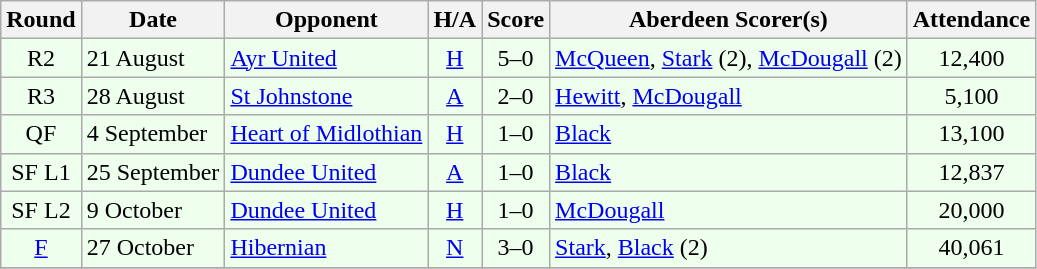<table class="wikitable" style="text-align:center">
<tr>
<th>Round</th>
<th>Date</th>
<th>Opponent</th>
<th>H/A</th>
<th>Score</th>
<th>Aberdeen Scorer(s)</th>
<th>Attendance</th>
</tr>
<tr bgcolor=#EEFFEE>
<td>R2</td>
<td align=left>21 August</td>
<td align=left><a href='#'>Ayr United</a></td>
<td><a href='#'>H</a></td>
<td>5–0</td>
<td align=left><a href='#'>McQueen</a>, <a href='#'>Stark</a> (2), <a href='#'>McDougall</a> (2)</td>
<td>12,400</td>
</tr>
<tr bgcolor=#EEFFEE>
<td>R3</td>
<td align=left>28 August</td>
<td align=left><a href='#'>St Johnstone</a></td>
<td><a href='#'>A</a></td>
<td>2–0</td>
<td align=left><a href='#'>Hewitt</a>, <a href='#'>McDougall</a></td>
<td>5,100</td>
</tr>
<tr bgcolor=#EEFFEE>
<td>QF</td>
<td align=left>4 September</td>
<td align=left><a href='#'>Heart of Midlothian</a></td>
<td><a href='#'>H</a></td>
<td>1–0</td>
<td align=left><a href='#'>Black</a></td>
<td>13,100</td>
</tr>
<tr bgcolor=#EEFFEE>
<td>SF L1</td>
<td align=left>25 September</td>
<td align=left><a href='#'>Dundee United</a></td>
<td><a href='#'>A</a></td>
<td>1–0</td>
<td align=left><a href='#'>Black</a></td>
<td>12,837</td>
</tr>
<tr bgcolor=#EEFFEE>
<td>SF L2</td>
<td align=left>9 October</td>
<td align=left><a href='#'>Dundee United</a></td>
<td><a href='#'>H</a></td>
<td>1–0</td>
<td align=left><a href='#'>McDougall</a></td>
<td>20,000</td>
</tr>
<tr bgcolor=#EEFFEE>
<td><a href='#'>F</a></td>
<td align=left>27 October</td>
<td align=left><a href='#'>Hibernian</a></td>
<td><a href='#'>N</a></td>
<td>3–0</td>
<td align=left><a href='#'>Stark</a>, <a href='#'>Black</a> (2)</td>
<td>40,061</td>
</tr>
<tr>
</tr>
</table>
